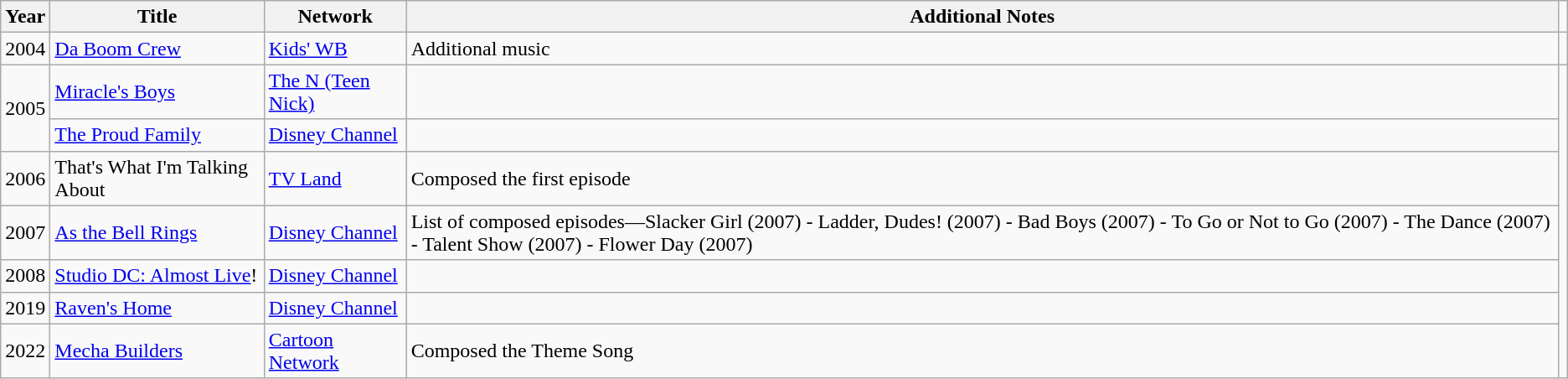<table class="wikitable sortable">
<tr>
<th>Year</th>
<th>Title</th>
<th>Network</th>
<th>Additional Notes</th>
</tr>
<tr>
<td>2004</td>
<td><a href='#'>Da Boom Crew</a></td>
<td><a href='#'>Kids' WB</a></td>
<td>Additional music</td>
<td></td>
</tr>
<tr>
<td rowspan="2">2005</td>
<td><a href='#'>Miracle's Boys</a></td>
<td><a href='#'>The N (Teen Nick)</a></td>
<td></td>
</tr>
<tr>
<td><a href='#'>The Proud Family</a></td>
<td><a href='#'>Disney Channel</a></td>
<td></td>
</tr>
<tr>
<td>2006</td>
<td>That's What I'm Talking About</td>
<td><a href='#'>TV Land</a></td>
<td>Composed the first episode</td>
</tr>
<tr>
<td>2007</td>
<td><a href='#'>As the Bell Rings</a></td>
<td><a href='#'>Disney Channel</a></td>
<td>List of composed episodes—Slacker Girl (2007) - Ladder, Dudes! (2007) - Bad Boys (2007) - To Go or Not to Go (2007) - The Dance (2007) - Talent Show (2007) - Flower Day (2007)</td>
</tr>
<tr>
<td>2008</td>
<td><a href='#'>Studio DC: Almost Live</a>!</td>
<td><a href='#'>Disney Channel</a></td>
<td></td>
</tr>
<tr>
<td>2019</td>
<td><a href='#'>Raven's Home</a></td>
<td><a href='#'>Disney Channel</a></td>
<td></td>
</tr>
<tr>
<td>2022</td>
<td><a href='#'>Mecha Builders</a></td>
<td><a href='#'>Cartoon Network</a></td>
<td>Composed the Theme Song</td>
</tr>
</table>
